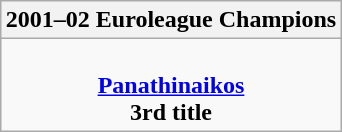<table class=wikitable style="text-align:center; margin:auto">
<tr>
<th>2001–02 Euroleague Champions</th>
</tr>
<tr>
<td><br> <strong><a href='#'>Panathinaikos</a></strong> <br> <strong>3rd title</strong></td>
</tr>
</table>
